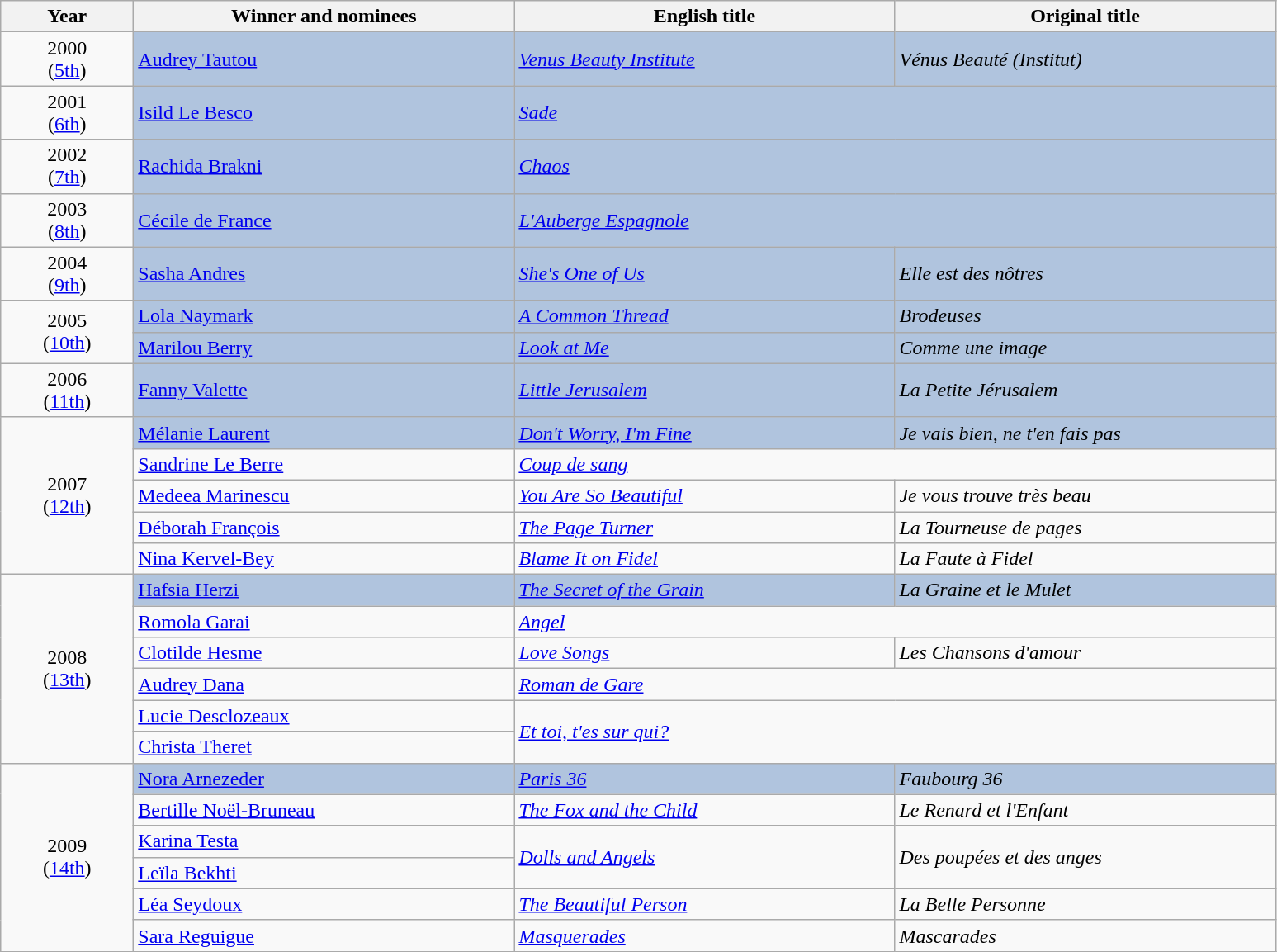<table class="wikitable">
<tr>
<th width="100"><strong>Year</strong></th>
<th width="300"><strong>Winner and nominees</strong></th>
<th width="300"><strong>English title</strong></th>
<th width="300"><strong>Original title</strong></th>
</tr>
<tr>
<td style="text-align:center;">2000<br>(<a href='#'>5th</a>)</td>
<td style="background:#B0C4DE;"><a href='#'>Audrey Tautou</a></td>
<td style="background:#B0C4DE;"><em><a href='#'>Venus Beauty Institute</a></em></td>
<td style="background:#B0C4DE;"><em>Vénus Beauté (Institut)</em></td>
</tr>
<tr>
<td style="text-align:center;">2001<br>(<a href='#'>6th</a>)</td>
<td style="background:#B0C4DE;"><a href='#'>Isild Le Besco</a></td>
<td colspan="2" style="background:#B0C4DE;"><em><a href='#'>Sade</a></em></td>
</tr>
<tr>
<td style="text-align:center;">2002<br>(<a href='#'>7th</a>)</td>
<td style="background:#B0C4DE;"><a href='#'>Rachida Brakni</a></td>
<td colspan="2" style="background:#B0C4DE;"><em><a href='#'>Chaos</a></em></td>
</tr>
<tr>
<td style="text-align:center;">2003<br>(<a href='#'>8th</a>)</td>
<td style="background:#B0C4DE;"><a href='#'>Cécile de France</a></td>
<td colspan="2" style="background:#B0C4DE;"><em><a href='#'>L'Auberge Espagnole</a></em></td>
</tr>
<tr>
<td style="text-align:center;">2004<br>(<a href='#'>9th</a>)</td>
<td style="background:#B0C4DE;"><a href='#'>Sasha Andres</a></td>
<td style="background:#B0C4DE;"><em><a href='#'>She's One of Us</a></em></td>
<td style="background:#B0C4DE;"><em>Elle est des nôtres</em></td>
</tr>
<tr>
<td rowspan="2" style="text-align:center;">2005<br>(<a href='#'>10th</a>)</td>
<td style="background:#B0C4DE;"><a href='#'>Lola Naymark</a></td>
<td style="background:#B0C4DE;"><em><a href='#'>A Common Thread</a></em></td>
<td style="background:#B0C4DE;"><em>Brodeuses</em></td>
</tr>
<tr>
<td style="background:#B0C4DE;"><a href='#'>Marilou Berry</a></td>
<td style="background:#B0C4DE;"><em><a href='#'>Look at Me</a></em></td>
<td style="background:#B0C4DE;"><em>Comme une image</em></td>
</tr>
<tr>
<td style="text-align:center;">2006<br>(<a href='#'>11th</a>)</td>
<td style="background:#B0C4DE;"><a href='#'>Fanny Valette</a></td>
<td style="background:#B0C4DE;"><em><a href='#'>Little Jerusalem</a></em></td>
<td style="background:#B0C4DE;"><em>La Petite Jérusalem</em></td>
</tr>
<tr>
<td rowspan="5" style="text-align:center;">2007<br>(<a href='#'>12th</a>)</td>
<td style="background:#B0C4DE;"><a href='#'>Mélanie Laurent</a></td>
<td style="background:#B0C4DE;"><em><a href='#'>Don't Worry, I'm Fine</a></em></td>
<td style="background:#B0C4DE;"><em>Je vais bien, ne t'en fais pas</em></td>
</tr>
<tr>
<td><a href='#'>Sandrine Le Berre</a></td>
<td colspan="2"><em><a href='#'>Coup de sang</a></em></td>
</tr>
<tr>
<td><a href='#'>Medeea Marinescu</a></td>
<td><em><a href='#'>You Are So Beautiful</a></em></td>
<td><em>Je vous trouve très beau</em></td>
</tr>
<tr>
<td><a href='#'>Déborah François</a></td>
<td><em><a href='#'>The Page Turner</a></em></td>
<td><em>La Tourneuse de pages</em></td>
</tr>
<tr>
<td><a href='#'>Nina Kervel-Bey</a></td>
<td><em><a href='#'>Blame It on Fidel</a></em></td>
<td><em>La Faute à Fidel</em></td>
</tr>
<tr>
<td rowspan="6" style="text-align:center;">2008<br>(<a href='#'>13th</a>)</td>
<td style="background:#B0C4DE;"><a href='#'>Hafsia Herzi</a></td>
<td style="background:#B0C4DE;"><em><a href='#'>The Secret of the Grain</a></em></td>
<td style="background:#B0C4DE;"><em>La Graine et le Mulet</em></td>
</tr>
<tr>
<td><a href='#'>Romola Garai</a></td>
<td colspan="2"><em><a href='#'>Angel</a></em></td>
</tr>
<tr>
<td><a href='#'>Clotilde Hesme</a></td>
<td><em><a href='#'>Love Songs</a></em></td>
<td><em>Les Chansons d'amour</em></td>
</tr>
<tr>
<td><a href='#'>Audrey Dana</a></td>
<td colspan="2"><em><a href='#'>Roman de Gare</a></em></td>
</tr>
<tr>
<td><a href='#'>Lucie Desclozeaux</a></td>
<td rowspan="2" colspan="2"><em><a href='#'>Et toi, t'es sur qui?</a></em></td>
</tr>
<tr>
<td><a href='#'>Christa Theret</a></td>
</tr>
<tr>
<td rowspan="6" style="text-align:center;">2009<br>(<a href='#'>14th</a>)</td>
<td style="background:#B0C4DE;"><a href='#'>Nora Arnezeder</a></td>
<td style="background:#B0C4DE;"><em><a href='#'>Paris 36</a></em></td>
<td style="background:#B0C4DE;"><em>Faubourg 36</em></td>
</tr>
<tr>
<td><a href='#'>Bertille Noël-Bruneau</a></td>
<td><em><a href='#'>The Fox and the Child</a></em></td>
<td><em>Le Renard et l'Enfant</em></td>
</tr>
<tr>
<td><a href='#'>Karina Testa</a></td>
<td rowspan="2"><em><a href='#'>Dolls and Angels</a></em></td>
<td rowspan="2"><em>Des poupées et des anges</em></td>
</tr>
<tr>
<td><a href='#'>Leïla Bekhti</a></td>
</tr>
<tr>
<td><a href='#'>Léa Seydoux</a></td>
<td><em><a href='#'>The Beautiful Person</a></em></td>
<td><em>La Belle Personne</em></td>
</tr>
<tr>
<td><a href='#'>Sara Reguigue</a></td>
<td><em><a href='#'>Masquerades</a></em></td>
<td><em>Mascarades</em></td>
</tr>
<tr>
</tr>
</table>
